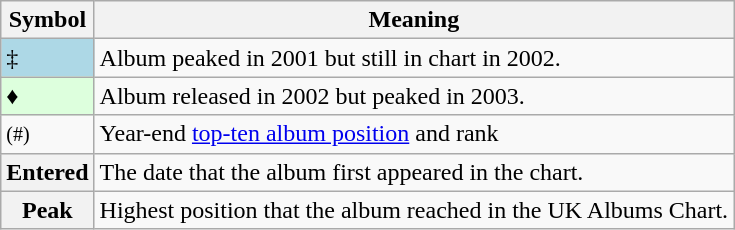<table Class="wikitable">
<tr>
<th>Symbol</th>
<th>Meaning</th>
</tr>
<tr>
<td bgcolor=lightblue>‡</td>
<td>Album peaked in 2001 but still in chart in 2002.</td>
</tr>
<tr>
<td bgcolor=#DDFFDD>♦</td>
<td>Album released in 2002 but peaked in 2003.</td>
</tr>
<tr>
<td><small>(#)</small></td>
<td>Year-end <a href='#'>top-ten album position</a> and rank</td>
</tr>
<tr>
<th>Entered</th>
<td>The date that the album first appeared in the chart.</td>
</tr>
<tr>
<th>Peak</th>
<td>Highest position that the album reached in the UK Albums Chart.</td>
</tr>
</table>
